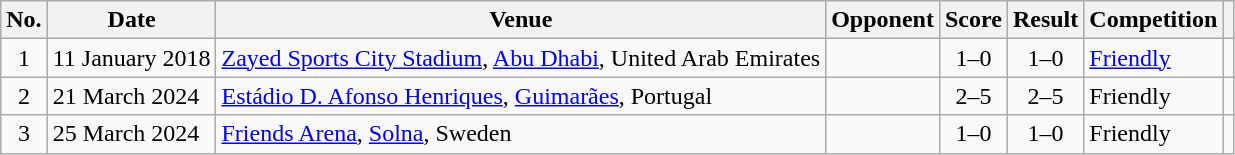<table class="wikitable sortable">
<tr>
<th scope="col">No.</th>
<th scope="col">Date</th>
<th scope="col">Venue</th>
<th scope="col">Opponent</th>
<th scope="col">Score</th>
<th scope="col">Result</th>
<th scope="col">Competition</th>
<th class="unsortable" scope="col"></th>
</tr>
<tr>
<td align="center">1</td>
<td>11 January 2018</td>
<td><a href='#'>Zayed Sports City Stadium</a>, <a href='#'>Abu Dhabi</a>, United Arab Emirates</td>
<td></td>
<td align="center">1–0</td>
<td align="center">1–0</td>
<td><a href='#'>Friendly</a></td>
<td></td>
</tr>
<tr>
<td align="center">2</td>
<td>21 March 2024</td>
<td><a href='#'>Estádio D. Afonso Henriques</a>, <a href='#'>Guimarães</a>, Portugal</td>
<td></td>
<td align="center">2–5</td>
<td align="center">2–5</td>
<td>Friendly</td>
<td></td>
</tr>
<tr>
<td align="center">3</td>
<td>25 March 2024</td>
<td><a href='#'>Friends Arena</a>, <a href='#'>Solna</a>, Sweden</td>
<td></td>
<td align="center">1–0</td>
<td align="center">1–0</td>
<td>Friendly</td>
<td></td>
</tr>
</table>
